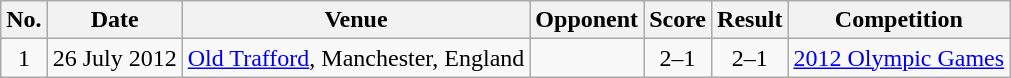<table class="wikitable sortable">
<tr>
<th scope="col">No.</th>
<th scope="col">Date</th>
<th scope="col">Venue</th>
<th scope="col">Opponent</th>
<th scope="col">Score</th>
<th scope="col">Result</th>
<th scope="col">Competition</th>
</tr>
<tr>
<td align="center">1</td>
<td>26 July 2012</td>
<td><a href='#'>Old Trafford</a>, Manchester, England</td>
<td></td>
<td align="center">2–1</td>
<td align="center">2–1</td>
<td><a href='#'>2012 Olympic Games</a></td>
</tr>
</table>
